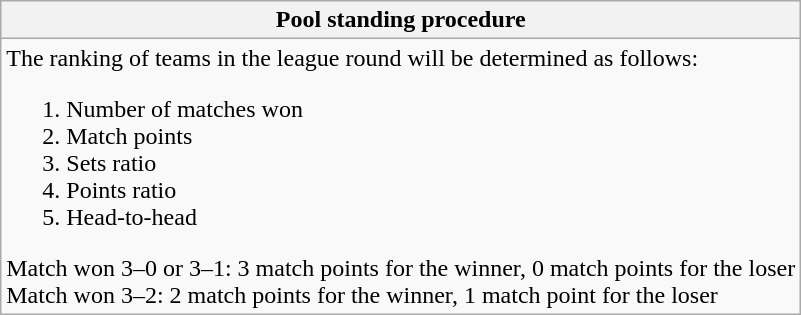<table class="wikitable collapsible collapsed">
<tr>
<th>Pool standing procedure</th>
</tr>
<tr>
<td>The ranking of teams in the league round will be determined as follows:<br><ol><li>Number of matches won</li><li>Match points</li><li>Sets ratio</li><li>Points ratio</li><li>Head-to-head</li></ol>Match won 3–0 or 3–1: 3 match points for the winner, 0 match points for the loser<br>
Match won 3–2: 2 match points for the winner, 1 match point for the loser</td>
</tr>
</table>
